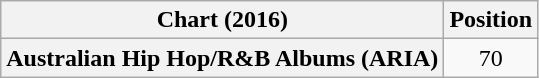<table class="wikitable plainrowheaders sortable">
<tr>
<th>Chart (2016)</th>
<th>Position</th>
</tr>
<tr>
<th scope="row">Australian Hip Hop/R&B Albums (ARIA)</th>
<td style="text-align:center;">70</td>
</tr>
</table>
